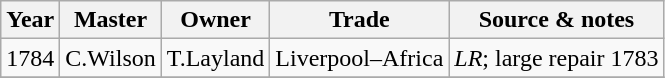<table class=" wikitable">
<tr>
<th>Year</th>
<th>Master</th>
<th>Owner</th>
<th>Trade</th>
<th>Source & notes</th>
</tr>
<tr>
<td>1784</td>
<td>C.Wilson</td>
<td>T.Layland</td>
<td>Liverpool–Africa</td>
<td><em>LR</em>; large repair 1783</td>
</tr>
<tr>
</tr>
</table>
